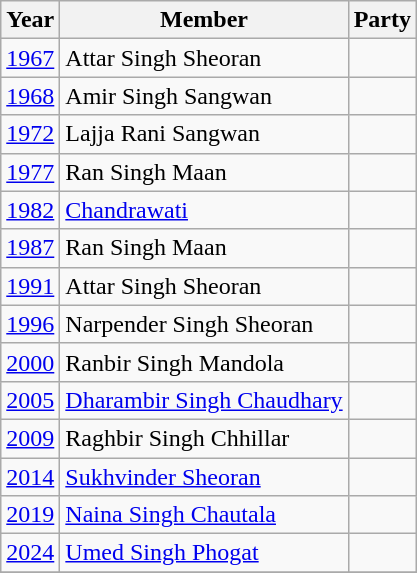<table class="wikitable">
<tr>
<th>Year</th>
<th>Member</th>
<th colspan=2>Party</th>
</tr>
<tr>
<td><a href='#'>1967</a></td>
<td>Attar Singh Sheoran</td>
<td></td>
</tr>
<tr>
<td><a href='#'>1968</a></td>
<td>Amir Singh Sangwan</td>
<td></td>
</tr>
<tr>
<td><a href='#'>1972</a></td>
<td>Lajja Rani Sangwan</td>
<td></td>
</tr>
<tr>
<td><a href='#'>1977</a></td>
<td>Ran Singh Maan</td>
<td></td>
</tr>
<tr>
<td><a href='#'>1982</a></td>
<td><a href='#'>Chandrawati</a></td>
<td></td>
</tr>
<tr>
<td><a href='#'>1987</a></td>
<td>Ran Singh Maan</td>
</tr>
<tr>
<td><a href='#'>1991</a></td>
<td>Attar Singh Sheoran</td>
<td></td>
</tr>
<tr>
<td><a href='#'>1996</a></td>
<td>Narpender Singh Sheoran</td>
</tr>
<tr>
<td><a href='#'>2000</a></td>
<td>Ranbir Singh Mandola</td>
<td></td>
</tr>
<tr>
<td><a href='#'>2005</a></td>
<td><a href='#'>Dharambir Singh Chaudhary</a></td>
<td></td>
</tr>
<tr>
<td><a href='#'>2009</a></td>
<td>Raghbir Singh Chhillar</td>
<td></td>
</tr>
<tr>
<td><a href='#'>2014</a></td>
<td><a href='#'>Sukhvinder Sheoran</a></td>
<td></td>
</tr>
<tr>
<td><a href='#'>2019</a></td>
<td><a href='#'>Naina Singh Chautala</a></td>
<td></td>
</tr>
<tr>
<td><a href='#'>2024</a></td>
<td><a href='#'>Umed Singh Phogat</a></td>
<td></td>
</tr>
<tr>
</tr>
</table>
